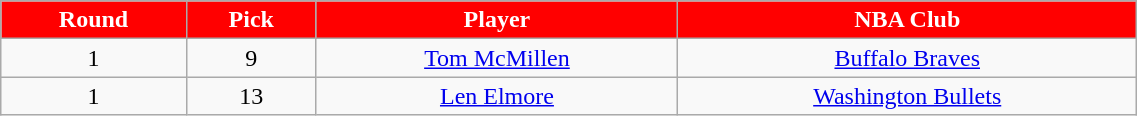<table class="wikitable" width="60%">
<tr align="center"  style="background:red;color:white;">
<td><strong>Round</strong></td>
<td><strong>Pick</strong></td>
<td><strong>Player</strong></td>
<td><strong>NBA Club</strong></td>
</tr>
<tr align="center" bgcolor="">
<td>1</td>
<td>9</td>
<td><a href='#'>Tom McMillen</a></td>
<td><a href='#'>Buffalo Braves</a></td>
</tr>
<tr align="center" bgcolor="">
<td>1</td>
<td>13</td>
<td><a href='#'>Len Elmore</a></td>
<td><a href='#'>Washington Bullets</a></td>
</tr>
</table>
